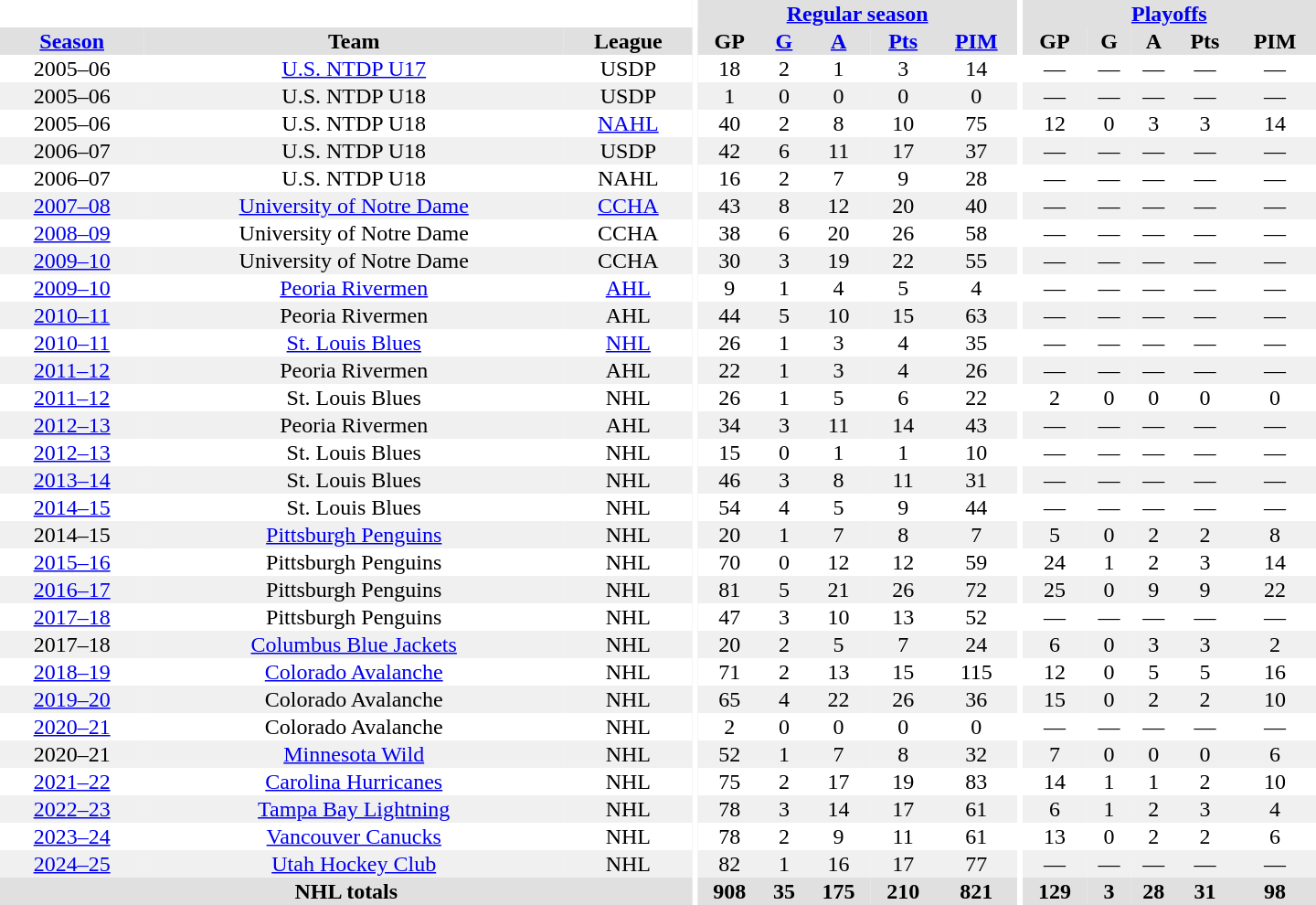<table border="0" cellpadding="1" cellspacing="0" style="text-align:center; width:60em">
<tr bgcolor="#e0e0e0">
<th colspan="3" bgcolor="#ffffff"></th>
<th rowspan="99" bgcolor="#ffffff"></th>
<th colspan="5"><a href='#'>Regular season</a></th>
<th rowspan="99" bgcolor="#ffffff"></th>
<th colspan="5"><a href='#'>Playoffs</a></th>
</tr>
<tr bgcolor="#e0e0e0">
<th><a href='#'>Season</a></th>
<th>Team</th>
<th>League</th>
<th>GP</th>
<th><a href='#'>G</a></th>
<th><a href='#'>A</a></th>
<th><a href='#'>Pts</a></th>
<th><a href='#'>PIM</a></th>
<th>GP</th>
<th>G</th>
<th>A</th>
<th>Pts</th>
<th>PIM</th>
</tr>
<tr>
<td>2005–06</td>
<td><a href='#'>U.S. NTDP U17</a></td>
<td>USDP</td>
<td>18</td>
<td>2</td>
<td>1</td>
<td>3</td>
<td>14</td>
<td>—</td>
<td>—</td>
<td>—</td>
<td>—</td>
<td>—</td>
</tr>
<tr bgcolor="#f0f0f0">
<td>2005–06</td>
<td>U.S. NTDP U18</td>
<td>USDP</td>
<td>1</td>
<td>0</td>
<td>0</td>
<td>0</td>
<td>0</td>
<td>—</td>
<td>—</td>
<td>—</td>
<td>—</td>
<td>—</td>
</tr>
<tr>
<td>2005–06</td>
<td>U.S. NTDP U18</td>
<td><a href='#'>NAHL</a></td>
<td>40</td>
<td>2</td>
<td>8</td>
<td>10</td>
<td>75</td>
<td>12</td>
<td>0</td>
<td>3</td>
<td>3</td>
<td>14</td>
</tr>
<tr bgcolor="#f0f0f0">
<td>2006–07</td>
<td>U.S. NTDP U18</td>
<td>USDP</td>
<td>42</td>
<td>6</td>
<td>11</td>
<td>17</td>
<td>37</td>
<td>—</td>
<td>—</td>
<td>—</td>
<td>—</td>
<td>—</td>
</tr>
<tr>
<td>2006–07</td>
<td>U.S. NTDP U18</td>
<td>NAHL</td>
<td>16</td>
<td>2</td>
<td>7</td>
<td>9</td>
<td>28</td>
<td>—</td>
<td>—</td>
<td>—</td>
<td>—</td>
<td>—</td>
</tr>
<tr bgcolor="#f0f0f0">
<td><a href='#'>2007–08</a></td>
<td><a href='#'>University of Notre Dame</a></td>
<td><a href='#'>CCHA</a></td>
<td>43</td>
<td>8</td>
<td>12</td>
<td>20</td>
<td>40</td>
<td>—</td>
<td>—</td>
<td>—</td>
<td>—</td>
<td>—</td>
</tr>
<tr>
<td><a href='#'>2008–09</a></td>
<td>University of Notre Dame</td>
<td>CCHA</td>
<td>38</td>
<td>6</td>
<td>20</td>
<td>26</td>
<td>58</td>
<td>—</td>
<td>—</td>
<td>—</td>
<td>—</td>
<td>—</td>
</tr>
<tr bgcolor="#f0f0f0">
<td><a href='#'>2009–10</a></td>
<td>University of Notre Dame</td>
<td>CCHA</td>
<td>30</td>
<td>3</td>
<td>19</td>
<td>22</td>
<td>55</td>
<td>—</td>
<td>—</td>
<td>—</td>
<td>—</td>
<td>—</td>
</tr>
<tr>
<td><a href='#'>2009–10</a></td>
<td><a href='#'>Peoria Rivermen</a></td>
<td><a href='#'>AHL</a></td>
<td>9</td>
<td>1</td>
<td>4</td>
<td>5</td>
<td>4</td>
<td>—</td>
<td>—</td>
<td>—</td>
<td>—</td>
<td>—</td>
</tr>
<tr bgcolor="#f0f0f0">
<td><a href='#'>2010–11</a></td>
<td>Peoria Rivermen</td>
<td>AHL</td>
<td>44</td>
<td>5</td>
<td>10</td>
<td>15</td>
<td>63</td>
<td>—</td>
<td>—</td>
<td>—</td>
<td>—</td>
<td>—</td>
</tr>
<tr>
<td><a href='#'>2010–11</a></td>
<td><a href='#'>St. Louis Blues</a></td>
<td><a href='#'>NHL</a></td>
<td>26</td>
<td>1</td>
<td>3</td>
<td>4</td>
<td>35</td>
<td>—</td>
<td>—</td>
<td>—</td>
<td>—</td>
<td>—</td>
</tr>
<tr bgcolor="#f0f0f0">
<td><a href='#'>2011–12</a></td>
<td>Peoria Rivermen</td>
<td>AHL</td>
<td>22</td>
<td>1</td>
<td>3</td>
<td>4</td>
<td>26</td>
<td>—</td>
<td>—</td>
<td>—</td>
<td>—</td>
<td>—</td>
</tr>
<tr>
<td><a href='#'>2011–12</a></td>
<td>St. Louis Blues</td>
<td>NHL</td>
<td>26</td>
<td>1</td>
<td>5</td>
<td>6</td>
<td>22</td>
<td>2</td>
<td>0</td>
<td>0</td>
<td>0</td>
<td>0</td>
</tr>
<tr bgcolor="#f0f0f0">
<td><a href='#'>2012–13</a></td>
<td>Peoria Rivermen</td>
<td>AHL</td>
<td>34</td>
<td>3</td>
<td>11</td>
<td>14</td>
<td>43</td>
<td>—</td>
<td>—</td>
<td>—</td>
<td>—</td>
<td>—</td>
</tr>
<tr>
<td><a href='#'>2012–13</a></td>
<td>St. Louis Blues</td>
<td>NHL</td>
<td>15</td>
<td>0</td>
<td>1</td>
<td>1</td>
<td>10</td>
<td>—</td>
<td>—</td>
<td>—</td>
<td>—</td>
<td>—</td>
</tr>
<tr bgcolor="#f0f0f0">
<td><a href='#'>2013–14</a></td>
<td>St. Louis Blues</td>
<td>NHL</td>
<td>46</td>
<td>3</td>
<td>8</td>
<td>11</td>
<td>31</td>
<td>—</td>
<td>—</td>
<td>—</td>
<td>—</td>
<td>—</td>
</tr>
<tr>
<td><a href='#'>2014–15</a></td>
<td>St. Louis Blues</td>
<td>NHL</td>
<td>54</td>
<td>4</td>
<td>5</td>
<td>9</td>
<td>44</td>
<td>—</td>
<td>—</td>
<td>—</td>
<td>—</td>
<td>—</td>
</tr>
<tr bgcolor="#f0f0f0">
<td>2014–15</td>
<td><a href='#'>Pittsburgh Penguins</a></td>
<td>NHL</td>
<td>20</td>
<td>1</td>
<td>7</td>
<td>8</td>
<td>7</td>
<td>5</td>
<td>0</td>
<td>2</td>
<td>2</td>
<td>8</td>
</tr>
<tr>
<td><a href='#'>2015–16</a></td>
<td>Pittsburgh Penguins</td>
<td>NHL</td>
<td>70</td>
<td>0</td>
<td>12</td>
<td>12</td>
<td>59</td>
<td>24</td>
<td>1</td>
<td>2</td>
<td>3</td>
<td>14</td>
</tr>
<tr bgcolor="#f0f0f0">
<td><a href='#'>2016–17</a></td>
<td>Pittsburgh Penguins</td>
<td>NHL</td>
<td>81</td>
<td>5</td>
<td>21</td>
<td>26</td>
<td>72</td>
<td>25</td>
<td>0</td>
<td>9</td>
<td>9</td>
<td>22</td>
</tr>
<tr>
<td><a href='#'>2017–18</a></td>
<td>Pittsburgh Penguins</td>
<td>NHL</td>
<td>47</td>
<td>3</td>
<td>10</td>
<td>13</td>
<td>52</td>
<td>—</td>
<td>—</td>
<td>—</td>
<td>—</td>
<td>—</td>
</tr>
<tr bgcolor="#f0f0f0">
<td>2017–18</td>
<td><a href='#'>Columbus Blue Jackets</a></td>
<td>NHL</td>
<td>20</td>
<td>2</td>
<td>5</td>
<td>7</td>
<td>24</td>
<td>6</td>
<td>0</td>
<td>3</td>
<td>3</td>
<td>2</td>
</tr>
<tr>
<td><a href='#'>2018–19</a></td>
<td><a href='#'>Colorado Avalanche</a></td>
<td>NHL</td>
<td>71</td>
<td>2</td>
<td>13</td>
<td>15</td>
<td>115</td>
<td>12</td>
<td>0</td>
<td>5</td>
<td>5</td>
<td>16</td>
</tr>
<tr bgcolor="#f0f0f0">
<td><a href='#'>2019–20</a></td>
<td>Colorado Avalanche</td>
<td>NHL</td>
<td>65</td>
<td>4</td>
<td>22</td>
<td>26</td>
<td>36</td>
<td>15</td>
<td>0</td>
<td>2</td>
<td>2</td>
<td>10</td>
</tr>
<tr>
<td><a href='#'>2020–21</a></td>
<td>Colorado Avalanche</td>
<td>NHL</td>
<td>2</td>
<td>0</td>
<td>0</td>
<td>0</td>
<td>0</td>
<td>—</td>
<td>—</td>
<td>—</td>
<td>—</td>
<td>—</td>
</tr>
<tr bgcolor="#f0f0f0">
<td>2020–21</td>
<td><a href='#'>Minnesota Wild</a></td>
<td>NHL</td>
<td>52</td>
<td>1</td>
<td>7</td>
<td>8</td>
<td>32</td>
<td>7</td>
<td>0</td>
<td>0</td>
<td>0</td>
<td>6</td>
</tr>
<tr>
<td><a href='#'>2021–22</a></td>
<td><a href='#'>Carolina Hurricanes</a></td>
<td>NHL</td>
<td>75</td>
<td>2</td>
<td>17</td>
<td>19</td>
<td>83</td>
<td>14</td>
<td>1</td>
<td>1</td>
<td>2</td>
<td>10</td>
</tr>
<tr bgcolor="#f0f0f0">
<td><a href='#'>2022–23</a></td>
<td><a href='#'>Tampa Bay Lightning</a></td>
<td>NHL</td>
<td>78</td>
<td>3</td>
<td>14</td>
<td>17</td>
<td>61</td>
<td>6</td>
<td>1</td>
<td>2</td>
<td>3</td>
<td>4</td>
</tr>
<tr>
<td><a href='#'>2023–24</a></td>
<td><a href='#'>Vancouver Canucks</a></td>
<td>NHL</td>
<td>78</td>
<td>2</td>
<td>9</td>
<td>11</td>
<td>61</td>
<td>13</td>
<td>0</td>
<td>2</td>
<td>2</td>
<td>6</td>
</tr>
<tr bgcolor="#f0f0f0">
<td><a href='#'>2024–25</a></td>
<td><a href='#'>Utah Hockey Club</a></td>
<td>NHL</td>
<td>82</td>
<td>1</td>
<td>16</td>
<td>17</td>
<td>77</td>
<td>—</td>
<td>—</td>
<td>—</td>
<td>—</td>
<td>—</td>
</tr>
<tr bgcolor="#e0e0e0">
<th colspan="3">NHL totals</th>
<th>908</th>
<th>35</th>
<th>175</th>
<th>210</th>
<th>821</th>
<th>129</th>
<th>3</th>
<th>28</th>
<th>31</th>
<th>98</th>
</tr>
</table>
